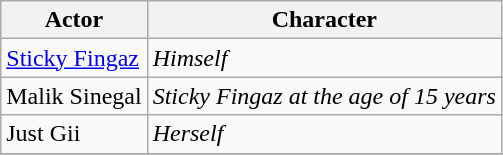<table class="wikitable">
<tr>
<th>Actor</th>
<th>Character</th>
</tr>
<tr>
<td><a href='#'>Sticky Fingaz</a></td>
<td><em>Himself</em></td>
</tr>
<tr>
<td>Malik Sinegal</td>
<td><em>Sticky Fingaz at the age of 15 years</em></td>
</tr>
<tr>
<td>Just Gii</td>
<td><em>Herself</em></td>
</tr>
<tr>
</tr>
</table>
